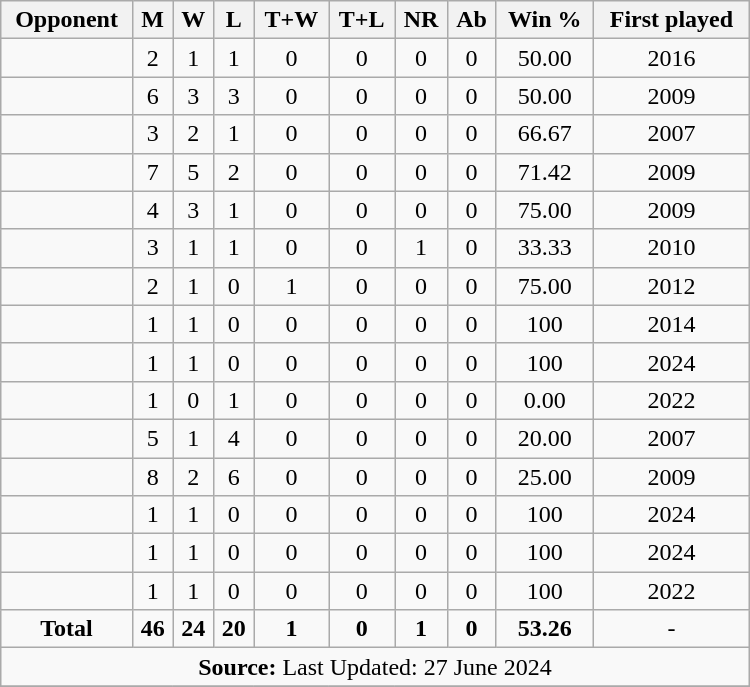<table class="wikitable" style="text-align: center; width: 500px;">
<tr>
<th>Opponent</th>
<th>M</th>
<th>W</th>
<th>L</th>
<th>T+W</th>
<th>T+L</th>
<th>NR</th>
<th>Ab</th>
<th>Win %</th>
<th>First played</th>
</tr>
<tr>
<td align="left"></td>
<td>2</td>
<td>1</td>
<td>1</td>
<td>0</td>
<td>0</td>
<td>0</td>
<td>0</td>
<td>50.00</td>
<td>2016</td>
</tr>
<tr>
<td align="left"></td>
<td>6</td>
<td>3</td>
<td>3</td>
<td>0</td>
<td>0</td>
<td>0</td>
<td>0</td>
<td>50.00</td>
<td>2009</td>
</tr>
<tr>
<td align="left"></td>
<td>3</td>
<td>2</td>
<td>1</td>
<td>0</td>
<td>0</td>
<td>0</td>
<td>0</td>
<td>66.67</td>
<td>2007</td>
</tr>
<tr>
<td align="left"></td>
<td>7</td>
<td>5</td>
<td>2</td>
<td>0</td>
<td>0</td>
<td>0</td>
<td>0</td>
<td>71.42</td>
<td>2009</td>
</tr>
<tr>
<td align="left"></td>
<td>4</td>
<td>3</td>
<td>1</td>
<td>0</td>
<td>0</td>
<td>0</td>
<td>0</td>
<td>75.00</td>
<td>2009</td>
</tr>
<tr>
<td align="left"></td>
<td>3</td>
<td>1</td>
<td>1</td>
<td>0</td>
<td>0</td>
<td>1</td>
<td>0</td>
<td>33.33</td>
<td>2010</td>
</tr>
<tr>
<td align="left"></td>
<td>2</td>
<td>1</td>
<td>0</td>
<td>1</td>
<td>0</td>
<td>0</td>
<td>0</td>
<td>75.00</td>
<td>2012</td>
</tr>
<tr>
<td align="left"></td>
<td>1</td>
<td>1</td>
<td>0</td>
<td>0</td>
<td>0</td>
<td>0</td>
<td>0</td>
<td>100</td>
<td>2014</td>
</tr>
<tr>
<td align="left"></td>
<td>1</td>
<td>1</td>
<td>0</td>
<td>0</td>
<td>0</td>
<td>0</td>
<td>0</td>
<td>100</td>
<td>2024</td>
</tr>
<tr>
<td align="left"></td>
<td>1</td>
<td>0</td>
<td>1</td>
<td>0</td>
<td>0</td>
<td>0</td>
<td>0</td>
<td>0.00</td>
<td>2022</td>
</tr>
<tr>
<td align="left"></td>
<td>5</td>
<td>1</td>
<td>4</td>
<td>0</td>
<td>0</td>
<td>0</td>
<td>0</td>
<td>20.00</td>
<td>2007</td>
</tr>
<tr>
<td align="left"></td>
<td>8</td>
<td>2</td>
<td>6</td>
<td>0</td>
<td>0</td>
<td>0</td>
<td>0</td>
<td>25.00</td>
<td>2009</td>
</tr>
<tr>
<td align="left"></td>
<td>1</td>
<td>1</td>
<td>0</td>
<td>0</td>
<td>0</td>
<td>0</td>
<td>0</td>
<td>100</td>
<td>2024</td>
</tr>
<tr>
<td align="left"></td>
<td>1</td>
<td>1</td>
<td>0</td>
<td>0</td>
<td>0</td>
<td>0</td>
<td>0</td>
<td>100</td>
<td>2024</td>
</tr>
<tr>
<td align="left"></td>
<td>1</td>
<td>1</td>
<td>0</td>
<td>0</td>
<td>0</td>
<td>0</td>
<td>0</td>
<td>100</td>
<td>2022</td>
</tr>
<tr>
<td><strong>Total</strong></td>
<td><strong>46</strong></td>
<td><strong>24</strong></td>
<td><strong>20</strong></td>
<td><strong>1</strong></td>
<td><strong>0</strong></td>
<td><strong>1</strong></td>
<td><strong>0</strong></td>
<td><strong>53.26</strong></td>
<td>-</td>
</tr>
<tr>
<td colspan="10"><strong>Source:</strong> Last Updated: 27 June 2024</td>
</tr>
<tr>
</tr>
</table>
